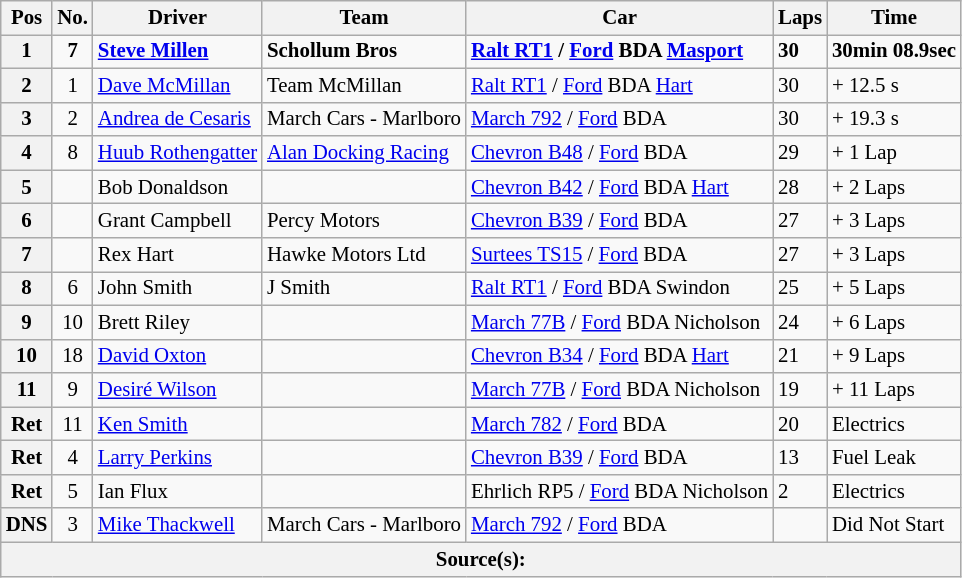<table class="wikitable" style="font-size: 87%;">
<tr>
<th>Pos</th>
<th>No.</th>
<th>Driver</th>
<th>Team</th>
<th>Car</th>
<th>Laps</th>
<th>Time</th>
</tr>
<tr>
<th>1</th>
<td align="center"><strong>7</strong></td>
<td><strong> <a href='#'>Steve Millen</a></strong></td>
<td><strong>Schollum Bros</strong></td>
<td><strong><a href='#'>Ralt RT1</a> / <a href='#'>Ford</a> BDA <a href='#'>Masport</a></strong></td>
<td><strong>30</strong></td>
<td><strong>30min 08.9sec</strong></td>
</tr>
<tr>
<th>2</th>
<td align="center">1</td>
<td> <a href='#'>Dave McMillan</a></td>
<td>Team McMillan</td>
<td><a href='#'>Ralt RT1</a> / <a href='#'>Ford</a> BDA <a href='#'>Hart</a></td>
<td>30</td>
<td>+ 12.5 s</td>
</tr>
<tr>
<th>3</th>
<td align="center">2</td>
<td> <a href='#'>Andrea de Cesaris</a></td>
<td>March Cars - Marlboro</td>
<td><a href='#'>March 792</a> / <a href='#'>Ford</a> BDA</td>
<td>30</td>
<td>+ 19.3 s</td>
</tr>
<tr>
<th>4</th>
<td align="center">8</td>
<td> <a href='#'>Huub Rothengatter</a></td>
<td><a href='#'>Alan Docking Racing</a></td>
<td><a href='#'>Chevron B48</a> / <a href='#'>Ford</a> BDA</td>
<td>29</td>
<td>+ 1 Lap</td>
</tr>
<tr>
<th>5</th>
<td align="center"></td>
<td> Bob Donaldson</td>
<td></td>
<td><a href='#'>Chevron B42</a> / <a href='#'>Ford</a> BDA <a href='#'>Hart</a></td>
<td>28</td>
<td>+ 2 Laps</td>
</tr>
<tr>
<th>6</th>
<td align="center"></td>
<td> Grant Campbell</td>
<td>Percy Motors</td>
<td><a href='#'>Chevron B39</a> / <a href='#'>Ford</a> BDA</td>
<td>27</td>
<td>+ 3 Laps</td>
</tr>
<tr>
<th>7</th>
<td align="center"></td>
<td> Rex Hart</td>
<td>Hawke Motors Ltd</td>
<td><a href='#'>Surtees TS15</a> / <a href='#'>Ford</a> BDA</td>
<td>27</td>
<td>+ 3 Laps</td>
</tr>
<tr>
<th>8</th>
<td align="center">6</td>
<td> John Smith</td>
<td>J Smith</td>
<td><a href='#'>Ralt RT1</a> / <a href='#'>Ford</a> BDA Swindon</td>
<td>25</td>
<td>+ 5 Laps</td>
</tr>
<tr>
<th>9</th>
<td align="center">10</td>
<td> Brett Riley</td>
<td></td>
<td><a href='#'>March 77B</a> / <a href='#'>Ford</a> BDA Nicholson</td>
<td>24</td>
<td>+ 6 Laps</td>
</tr>
<tr>
<th>10</th>
<td align="center">18</td>
<td> <a href='#'>David Oxton</a></td>
<td></td>
<td><a href='#'>Chevron B34</a> / <a href='#'>Ford</a> BDA <a href='#'>Hart</a></td>
<td>21</td>
<td>+ 9 Laps</td>
</tr>
<tr>
<th>11</th>
<td align="center">9</td>
<td> <a href='#'>Desiré Wilson</a></td>
<td></td>
<td><a href='#'>March 77B</a> / <a href='#'>Ford</a> BDA Nicholson</td>
<td>19</td>
<td>+ 11 Laps</td>
</tr>
<tr>
<th>Ret</th>
<td align="center">11</td>
<td> <a href='#'>Ken Smith</a></td>
<td></td>
<td><a href='#'>March 782</a> / <a href='#'>Ford</a> BDA</td>
<td>20</td>
<td>Electrics</td>
</tr>
<tr>
<th>Ret</th>
<td align="center">4</td>
<td> <a href='#'>Larry Perkins</a></td>
<td></td>
<td><a href='#'>Chevron B39</a> / <a href='#'>Ford</a> BDA</td>
<td>13</td>
<td>Fuel Leak</td>
</tr>
<tr>
<th>Ret</th>
<td align="center">5</td>
<td> Ian Flux</td>
<td></td>
<td>Ehrlich RP5 / <a href='#'>Ford</a> BDA Nicholson</td>
<td>2</td>
<td>Electrics</td>
</tr>
<tr>
<th>DNS</th>
<td align="center">3</td>
<td> <a href='#'>Mike Thackwell</a></td>
<td>March Cars - Marlboro</td>
<td><a href='#'>March 792</a> / <a href='#'>Ford</a> BDA</td>
<td></td>
<td>Did Not Start</td>
</tr>
<tr>
<th colspan=7>Source(s): </th>
</tr>
</table>
